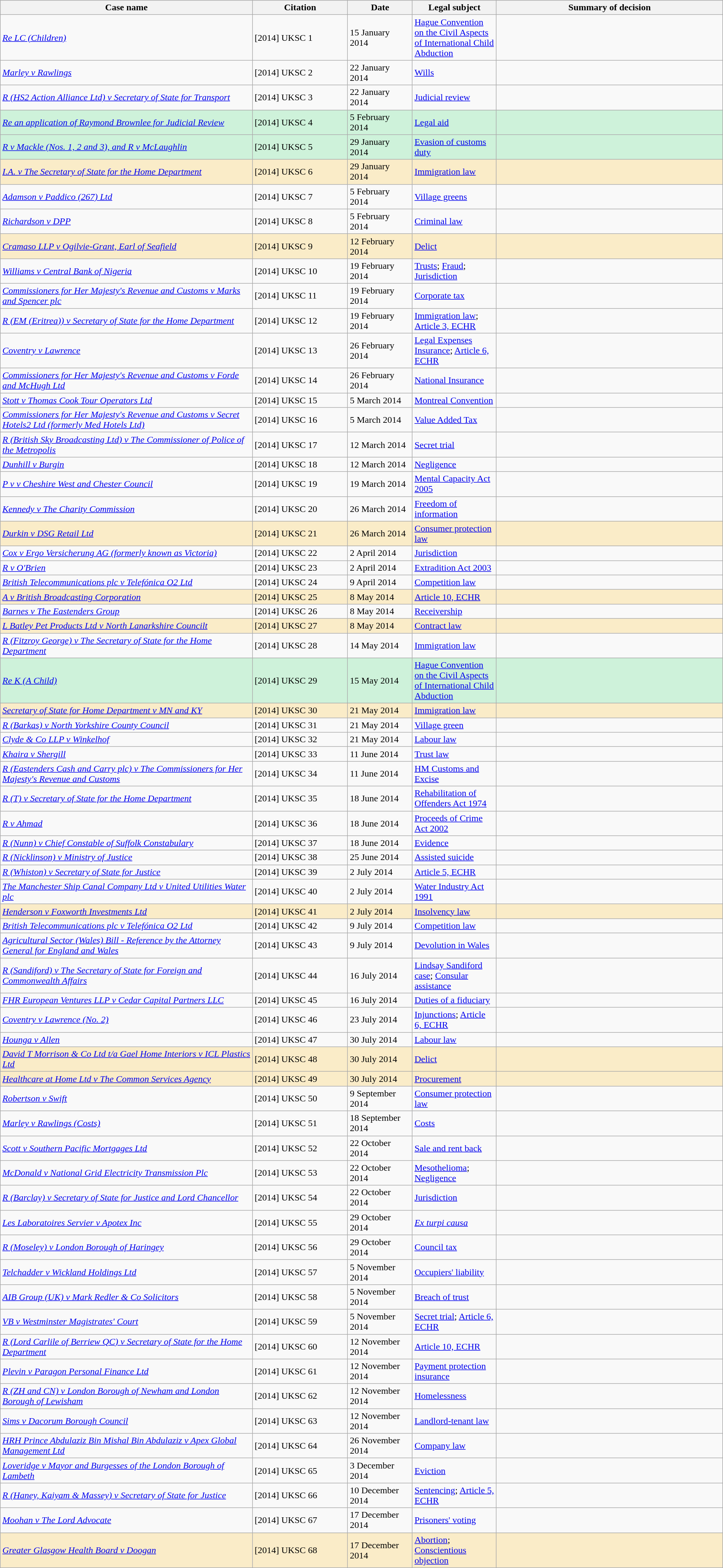<table class="wikitable sortable" style="margin: 1em auto 1em auto;">
<tr bgcolor=#DDDDDD align=center>
<th width=1200px>Case name</th>
<th width=420px>Citation</th>
<th width=200px>Date</th>
<th width=250px>Legal subject</th>
<th width=1200px>Summary of decision</th>
</tr>
<tr>
<td><em><a href='#'>Re LC (Children)</a></em></td>
<td>[2014] UKSC 1</td>
<td>15 January 2014</td>
<td><a href='#'>Hague Convention on the Civil Aspects of International Child Abduction</a></td>
<td></td>
</tr>
<tr>
<td><em><a href='#'>Marley v Rawlings</a></em></td>
<td>[2014] UKSC 2</td>
<td>22 January 2014</td>
<td><a href='#'>Wills</a></td>
<td></td>
</tr>
<tr>
<td><em><a href='#'>R (HS2 Action Alliance Ltd) v Secretary of State for Transport</a></em></td>
<td>[2014] UKSC 3</td>
<td>22 January 2014</td>
<td><a href='#'>Judicial review</a></td>
<td></td>
</tr>
<tr>
<td bgcolor=#CEF2DA><em><a href='#'>Re an application of Raymond Brownlee for Judicial Review</a></em></td>
<td bgcolor=#CEF2DA>[2014] UKSC 4</td>
<td bgcolor=#CEF2DA>5 February 2014</td>
<td bgcolor=#CEF2DA><a href='#'>Legal aid</a></td>
<td bgcolor=#CEF2DA></td>
</tr>
<tr>
<td bgcolor=#CEF2DA><em><a href='#'>R v Mackle (Nos. 1, 2 and 3), and R v McLaughlin</a></em></td>
<td bgcolor=#CEF2DA>[2014] UKSC 5</td>
<td bgcolor=#CEF2DA>29 January 2014</td>
<td bgcolor=#CEF2DA><a href='#'>Evasion of customs duty</a></td>
<td bgcolor=#CEF2DA></td>
</tr>
<tr>
<td bgcolor=#faecc8><em><a href='#'>I.A. v The Secretary of State for the Home Department</a></em></td>
<td bgcolor=#faecc8>[2014] UKSC 6</td>
<td bgcolor=#faecc8>29 January 2014</td>
<td bgcolor=#faecc8><a href='#'>Immigration law</a></td>
<td bgcolor=#faecc8></td>
</tr>
<tr>
<td><em><a href='#'>Adamson v Paddico (267) Ltd</a></em></td>
<td>[2014] UKSC 7</td>
<td>5 February 2014</td>
<td><a href='#'>Village greens</a></td>
<td></td>
</tr>
<tr>
<td><em><a href='#'>Richardson v DPP</a></em></td>
<td>[2014] UKSC 8</td>
<td>5 February 2014</td>
<td><a href='#'>Criminal law</a></td>
<td></td>
</tr>
<tr>
<td bgcolor=#faecc8><em><a href='#'>Cramaso LLP v Ogilvie-Grant, Earl of Seafield</a></em></td>
<td bgcolor=#faecc8>[2014] UKSC 9</td>
<td bgcolor=#faecc8>12 February 2014</td>
<td bgcolor=#faecc8><a href='#'>Delict</a></td>
<td bgcolor=#faecc8></td>
</tr>
<tr>
<td><em><a href='#'>Williams v Central Bank of Nigeria</a></em></td>
<td>[2014] UKSC 10</td>
<td>19 February 2014</td>
<td><a href='#'>Trusts</a>; <a href='#'>Fraud</a>; <a href='#'>Jurisdiction</a></td>
<td></td>
</tr>
<tr>
<td><em><a href='#'>Commissioners for Her Majesty's Revenue and Customs v Marks and Spencer plc</a></em></td>
<td>[2014] UKSC 11</td>
<td>19 February 2014</td>
<td><a href='#'>Corporate tax</a></td>
<td></td>
</tr>
<tr>
<td><em><a href='#'>R (EM (Eritrea)) v Secretary of State for the Home Department</a></em></td>
<td>[2014] UKSC 12</td>
<td>19 February 2014</td>
<td><a href='#'>Immigration law</a>; <a href='#'>Article 3, ECHR</a></td>
<td></td>
</tr>
<tr>
<td><em><a href='#'>Coventry v Lawrence</a></em></td>
<td>[2014] UKSC 13</td>
<td>26 February 2014</td>
<td><a href='#'>Legal Expenses Insurance</a>; <a href='#'>Article 6, ECHR</a></td>
<td></td>
</tr>
<tr>
<td><em><a href='#'>Commissioners for Her Majesty's Revenue and Customs v Forde and McHugh Ltd</a></em></td>
<td>[2014] UKSC 14</td>
<td>26 February 2014</td>
<td><a href='#'>National Insurance</a></td>
<td></td>
</tr>
<tr>
<td><em><a href='#'>Stott v Thomas Cook Tour Operators Ltd</a></em></td>
<td>[2014] UKSC 15</td>
<td>5 March 2014</td>
<td><a href='#'>Montreal Convention</a></td>
<td></td>
</tr>
<tr>
<td><em><a href='#'>Commissioners for Her Majesty's Revenue and Customs v Secret Hotels2 Ltd (formerly Med Hotels Ltd)</a></em></td>
<td>[2014] UKSC 16</td>
<td>5 March 2014</td>
<td><a href='#'>Value Added Tax</a></td>
<td></td>
</tr>
<tr>
<td><em><a href='#'>R (British Sky Broadcasting Ltd) v The Commissioner of Police of the Metropolis</a></em></td>
<td>[2014] UKSC 17</td>
<td>12 March 2014</td>
<td><a href='#'>Secret trial</a></td>
<td></td>
</tr>
<tr>
<td><em><a href='#'>Dunhill v Burgin</a></em></td>
<td>[2014] UKSC 18</td>
<td>12 March 2014</td>
<td><a href='#'>Negligence</a></td>
<td></td>
</tr>
<tr>
<td><em><a href='#'>P v v Cheshire West and Chester Council</a></em></td>
<td>[2014] UKSC 19</td>
<td>19 March 2014</td>
<td><a href='#'>Mental Capacity Act 2005</a></td>
<td></td>
</tr>
<tr>
<td><em><a href='#'>Kennedy v The Charity Commission</a></em></td>
<td>[2014] UKSC 20</td>
<td>26 March 2014</td>
<td><a href='#'>Freedom of information</a></td>
<td></td>
</tr>
<tr>
<td bgcolor=#faecc8><em><a href='#'>Durkin v DSG Retail Ltd</a></em></td>
<td bgcolor=#faecc8>[2014] UKSC 21</td>
<td bgcolor=#faecc8>26 March 2014</td>
<td bgcolor=#faecc8><a href='#'>Consumer protection law</a></td>
<td bgcolor=#faecc8></td>
</tr>
<tr>
<td><em><a href='#'>Cox v Ergo Versicherung AG (formerly known as Victoria)</a></em></td>
<td>[2014] UKSC 22</td>
<td>2 April 2014</td>
<td><a href='#'>Jurisdiction</a></td>
<td></td>
</tr>
<tr>
<td><em><a href='#'>R v O'Brien</a></em></td>
<td>[2014] UKSC 23</td>
<td>2 April 2014</td>
<td><a href='#'>Extradition Act 2003</a></td>
<td></td>
</tr>
<tr>
<td><em><a href='#'>British Telecommunications plc v Telefónica O2 Ltd</a></em></td>
<td>[2014] UKSC 24</td>
<td>9 April 2014</td>
<td><a href='#'>Competition law</a></td>
<td></td>
</tr>
<tr>
<td bgcolor=#faecc8><em><a href='#'>A v British Broadcasting Corporation</a></em></td>
<td bgcolor=#faecc8>[2014] UKSC 25</td>
<td bgcolor=#faecc8>8 May 2014</td>
<td bgcolor=#faecc8><a href='#'>Article 10, ECHR</a></td>
<td bgcolor=#faecc8></td>
</tr>
<tr>
<td><em><a href='#'>Barnes v The Eastenders Group</a></em></td>
<td>[2014] UKSC 26</td>
<td>8 May 2014</td>
<td><a href='#'>Receivership</a></td>
<td></td>
</tr>
<tr>
<td bgcolor=#faecc8><em><a href='#'>L Batley Pet Products Ltd v North Lanarkshire Councilt</a></em></td>
<td bgcolor=#faecc8>[2014] UKSC 27</td>
<td bgcolor=#faecc8>8 May 2014</td>
<td bgcolor=#faecc8><a href='#'>Contract law</a></td>
<td bgcolor=#faecc8></td>
</tr>
<tr>
<td><em><a href='#'>R (Fitzroy George) v The Secretary of State for the Home Department</a></em></td>
<td>[2014] UKSC 28</td>
<td>14 May 2014</td>
<td><a href='#'>Immigration law</a></td>
<td></td>
</tr>
<tr>
<td bgcolor=#CEF2DA><em><a href='#'>Re K (A Child)</a></em></td>
<td bgcolor=#CEF2DA>[2014] UKSC 29</td>
<td bgcolor=#CEF2DA>15 May 2014</td>
<td bgcolor=#CEF2DA><a href='#'>Hague Convention on the Civil Aspects of International Child Abduction</a></td>
<td bgcolor=#CEF2DA></td>
</tr>
<tr>
<td bgcolor=#faecc8><em><a href='#'>Secretary of State for Home Department v MN and KY</a></em></td>
<td bgcolor=#faecc8>[2014] UKSC 30</td>
<td bgcolor=#faecc8>21 May 2014</td>
<td bgcolor=#faecc8><a href='#'>Immigration law</a></td>
<td bgcolor=#faecc8></td>
</tr>
<tr>
<td><em><a href='#'>R (Barkas) v North Yorkshire County Council</a></em></td>
<td>[2014] UKSC 31</td>
<td>21 May 2014</td>
<td><a href='#'>Village green</a></td>
<td></td>
</tr>
<tr>
<td><em><a href='#'>Clyde & Co LLP v Winkelhof</a></em></td>
<td>[2014] UKSC 32</td>
<td>21 May 2014</td>
<td><a href='#'>Labour law</a></td>
<td></td>
</tr>
<tr>
<td><em><a href='#'>Khaira v Shergill</a></em></td>
<td>[2014] UKSC 33</td>
<td>11 June 2014</td>
<td><a href='#'>Trust law</a></td>
<td></td>
</tr>
<tr>
<td><em><a href='#'>R (Eastenders Cash and Carry plc) v The Commissioners for Her Majesty's Revenue and Customs</a></em></td>
<td>[2014] UKSC 34</td>
<td>11 June 2014</td>
<td><a href='#'>HM Customs and Excise</a></td>
<td></td>
</tr>
<tr>
<td><em><a href='#'>R (T) v Secretary of State for the Home Department</a></em></td>
<td>[2014] UKSC 35</td>
<td>18 June 2014</td>
<td><a href='#'>Rehabilitation of Offenders Act 1974</a></td>
<td></td>
</tr>
<tr>
<td><em><a href='#'>R v Ahmad</a></em></td>
<td>[2014] UKSC 36</td>
<td>18 June 2014</td>
<td><a href='#'>Proceeds of Crime Act 2002</a></td>
<td></td>
</tr>
<tr>
<td><em><a href='#'>R (Nunn) v Chief Constable of Suffolk Constabulary</a></em></td>
<td>[2014] UKSC 37</td>
<td>18 June 2014</td>
<td><a href='#'>Evidence</a></td>
<td></td>
</tr>
<tr>
<td><em><a href='#'>R (Nicklinson) v Ministry of Justice</a></em></td>
<td>[2014] UKSC 38</td>
<td>25 June 2014</td>
<td><a href='#'>Assisted suicide</a></td>
<td></td>
</tr>
<tr>
<td><em><a href='#'>R (Whiston) v Secretary of State for Justice</a></em></td>
<td>[2014] UKSC 39</td>
<td>2 July 2014</td>
<td><a href='#'>Article 5, ECHR</a></td>
<td></td>
</tr>
<tr>
<td><em><a href='#'>The Manchester Ship Canal Company Ltd v United Utilities Water plc</a></em></td>
<td>[2014] UKSC 40</td>
<td>2 July 2014</td>
<td><a href='#'>Water Industry Act 1991</a></td>
<td></td>
</tr>
<tr>
<td bgcolor=#faecc8><em><a href='#'>Henderson v Foxworth Investments Ltd</a></em></td>
<td bgcolor=#faecc8>[2014] UKSC 41</td>
<td bgcolor=#faecc8>2 July 2014</td>
<td bgcolor=#faecc8><a href='#'>Insolvency law</a></td>
<td bgcolor=#faecc8></td>
</tr>
<tr>
<td><em><a href='#'>British Telecommunications plc v Telefónica O2 Ltd</a></em></td>
<td>[2014] UKSC 42</td>
<td>9 July 2014</td>
<td><a href='#'>Competition law</a></td>
<td></td>
</tr>
<tr>
<td><em><a href='#'>Agricultural Sector (Wales) Bill - Reference by the Attorney General for England and Wales</a></em></td>
<td>[2014] UKSC 43</td>
<td>9 July 2014</td>
<td><a href='#'>Devolution in Wales</a></td>
<td></td>
</tr>
<tr>
<td><em><a href='#'>R (Sandiford) v The Secretary of State for Foreign and Commonwealth Affairs</a></em></td>
<td>[2014] UKSC 44</td>
<td>16 July 2014</td>
<td><a href='#'>Lindsay Sandiford case</a>; <a href='#'>Consular assistance</a></td>
<td></td>
</tr>
<tr>
<td><em><a href='#'>FHR European Ventures LLP v Cedar Capital Partners LLC</a></em></td>
<td>[2014] UKSC 45</td>
<td>16 July 2014</td>
<td><a href='#'>Duties of a fiduciary</a></td>
<td></td>
</tr>
<tr>
<td><em><a href='#'>Coventry v Lawrence (No. 2)</a></em></td>
<td>[2014] UKSC 46</td>
<td>23 July 2014</td>
<td><a href='#'>Injunctions</a>; <a href='#'>Article 6, ECHR</a></td>
<td> </td>
</tr>
<tr>
<td><em><a href='#'>Hounga v Allen</a></em></td>
<td>[2014] UKSC 47</td>
<td>30 July 2014</td>
<td><a href='#'>Labour law</a></td>
<td></td>
</tr>
<tr>
<td bgcolor=#faecc8><em><a href='#'>David T Morrison & Co Ltd t/a Gael Home Interiors v ICL Plastics Ltd</a></em></td>
<td bgcolor=#faecc8>[2014] UKSC 48</td>
<td bgcolor=#faecc8>30 July 2014</td>
<td bgcolor=#faecc8><a href='#'>Delict</a></td>
<td bgcolor=#faecc8></td>
</tr>
<tr>
<td bgcolor=#faecc8><em><a href='#'>Healthcare at Home Ltd v The Common Services Agency</a></em></td>
<td bgcolor=#faecc8>[2014] UKSC 49</td>
<td bgcolor=#faecc8>30 July 2014</td>
<td bgcolor=#faecc8><a href='#'>Procurement</a></td>
<td bgcolor=#faecc8></td>
</tr>
<tr>
<td><em><a href='#'>Robertson v Swift</a></em></td>
<td>[2014] UKSC 50</td>
<td>9 September 2014</td>
<td><a href='#'>Consumer protection law</a></td>
<td></td>
</tr>
<tr>
<td><em><a href='#'>Marley v Rawlings (Costs)</a></em></td>
<td>[2014] UKSC 51</td>
<td>18 September 2014</td>
<td><a href='#'>Costs</a></td>
<td></td>
</tr>
<tr>
<td><em><a href='#'>Scott v Southern Pacific Mortgages Ltd</a></em></td>
<td>[2014] UKSC 52</td>
<td>22 October 2014</td>
<td><a href='#'>Sale and rent back</a></td>
<td></td>
</tr>
<tr>
<td><em><a href='#'>McDonald v National Grid Electricity Transmission Plc</a></em></td>
<td>[2014] UKSC 53</td>
<td>22 October 2014</td>
<td><a href='#'>Mesothelioma</a>; <a href='#'>Negligence</a></td>
<td></td>
</tr>
<tr>
<td><em><a href='#'>R (Barclay) v Secretary of State for Justice and Lord Chancellor</a></em></td>
<td>[2014] UKSC 54</td>
<td>22 October 2014</td>
<td><a href='#'>Jurisdiction</a></td>
<td></td>
</tr>
<tr>
<td><em><a href='#'>Les Laboratoires Servier v Apotex Inc</a></em></td>
<td>[2014] UKSC 55</td>
<td>29 October 2014</td>
<td><em><a href='#'>Ex turpi causa</a></em></td>
<td></td>
</tr>
<tr>
<td><em><a href='#'>R (Moseley) v London Borough of Haringey</a></em></td>
<td>[2014] UKSC 56</td>
<td>29 October 2014</td>
<td><a href='#'>Council tax</a></td>
<td></td>
</tr>
<tr>
<td><em><a href='#'>Telchadder v Wickland Holdings Ltd</a></em></td>
<td>[2014] UKSC 57</td>
<td>5 November 2014</td>
<td><a href='#'>Occupiers' liability</a></td>
<td></td>
</tr>
<tr>
<td><em><a href='#'>AIB Group (UK) v Mark Redler & Co Solicitors</a></em></td>
<td>[2014] UKSC 58</td>
<td>5 November 2014</td>
<td><a href='#'>Breach of trust</a></td>
<td></td>
</tr>
<tr>
<td><em><a href='#'>VB v Westminster Magistrates' Court</a></em></td>
<td>[2014] UKSC 59</td>
<td>5 November 2014</td>
<td><a href='#'>Secret trial</a>; <a href='#'>Article 6, ECHR</a></td>
<td></td>
</tr>
<tr>
<td><em><a href='#'>R (Lord Carlile of Berriew QC) v Secretary of State for the Home Department</a></em></td>
<td>[2014] UKSC 60</td>
<td>12 November 2014</td>
<td><a href='#'>Article 10, ECHR</a></td>
<td></td>
</tr>
<tr>
<td><em><a href='#'>Plevin v Paragon Personal Finance Ltd</a></em></td>
<td>[2014] UKSC 61</td>
<td>12 November 2014</td>
<td><a href='#'>Payment protection insurance</a></td>
<td></td>
</tr>
<tr>
<td><em><a href='#'>R (ZH and CN) v London Borough of Newham and London Borough of Lewisham</a></em></td>
<td>[2014] UKSC 62</td>
<td>12 November 2014</td>
<td><a href='#'>Homelessness</a></td>
<td></td>
</tr>
<tr>
<td><em><a href='#'>Sims v Dacorum Borough Council</a></em></td>
<td>[2014] UKSC 63</td>
<td>12 November 2014</td>
<td><a href='#'>Landlord-tenant law</a></td>
<td></td>
</tr>
<tr>
<td><em><a href='#'>HRH Prince Abdulaziz Bin Mishal Bin Abdulaziz v Apex Global Management Ltd</a></em></td>
<td>[2014] UKSC 64</td>
<td>26 November 2014</td>
<td><a href='#'>Company law</a></td>
<td></td>
</tr>
<tr>
<td><em><a href='#'>Loveridge v Mayor and Burgesses of the London Borough of Lambeth</a></em></td>
<td>[2014] UKSC 65</td>
<td>3 December 2014</td>
<td><a href='#'>Eviction</a></td>
<td></td>
</tr>
<tr>
<td><em><a href='#'>R (Haney, Kaiyam & Massey) v Secretary of State for Justice</a></em></td>
<td>[2014] UKSC 66</td>
<td>10 December 2014</td>
<td><a href='#'>Sentencing</a>; <a href='#'>Article 5, ECHR</a></td>
<td></td>
</tr>
<tr>
<td><em><a href='#'>Moohan v The Lord Advocate</a></em></td>
<td>[2014] UKSC 67</td>
<td>17 December 2014</td>
<td><a href='#'>Prisoners' voting</a></td>
<td></td>
</tr>
<tr>
<td bgcolor=#faecc8><em><a href='#'>Greater Glasgow Health Board v Doogan</a></em></td>
<td bgcolor=#faecc8>[2014] UKSC 68</td>
<td bgcolor=#faecc8>17 December 2014</td>
<td bgcolor=#faecc8><a href='#'>Abortion</a>; <a href='#'>Conscientious objection</a></td>
<td bgcolor=#faecc8></td>
</tr>
</table>
